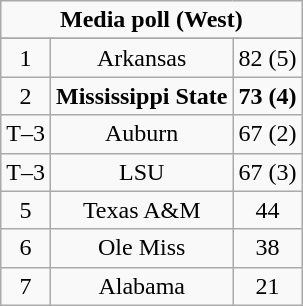<table class="wikitable">
<tr align="center">
<td align="center" Colspan="3"><strong>Media poll (West)</strong></td>
</tr>
<tr align="center">
</tr>
<tr align="center">
<td>1</td>
<td>Arkansas</td>
<td>82 (5)</td>
</tr>
<tr align="center">
<td>2</td>
<td><strong>Mississippi State</strong></td>
<td><strong>73 (4)</strong></td>
</tr>
<tr align="center">
<td>T–3</td>
<td>Auburn</td>
<td>67 (2)</td>
</tr>
<tr align="center">
<td>T–3</td>
<td>LSU</td>
<td>67 (3)</td>
</tr>
<tr align="center">
<td>5</td>
<td>Texas A&M</td>
<td>44</td>
</tr>
<tr align="center">
<td>6</td>
<td>Ole Miss</td>
<td>38</td>
</tr>
<tr align="center">
<td>7</td>
<td>Alabama</td>
<td>21</td>
</tr>
</table>
